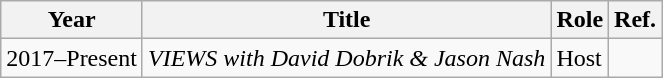<table class="wikitable">
<tr>
<th>Year</th>
<th>Title</th>
<th>Role</th>
<th>Ref.</th>
</tr>
<tr>
<td>2017–Present</td>
<td><em>VIEWS with David Dobrik & Jason Nash</em></td>
<td>Host</td>
<td></td>
</tr>
</table>
